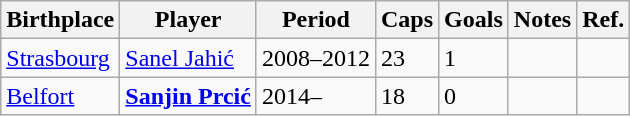<table class="wikitable sortable">
<tr>
<th>Birthplace</th>
<th>Player</th>
<th>Period</th>
<th>Caps</th>
<th>Goals</th>
<th>Notes</th>
<th>Ref.</th>
</tr>
<tr>
<td><a href='#'>Strasbourg</a></td>
<td><a href='#'>Sanel Jahić</a></td>
<td>2008–2012</td>
<td>23</td>
<td>1</td>
<td></td>
<td></td>
</tr>
<tr>
<td><a href='#'>Belfort</a></td>
<td><strong><a href='#'>Sanjin Prcić</a></strong></td>
<td>2014–</td>
<td>18</td>
<td>0</td>
<td></td>
<td></td>
</tr>
</table>
